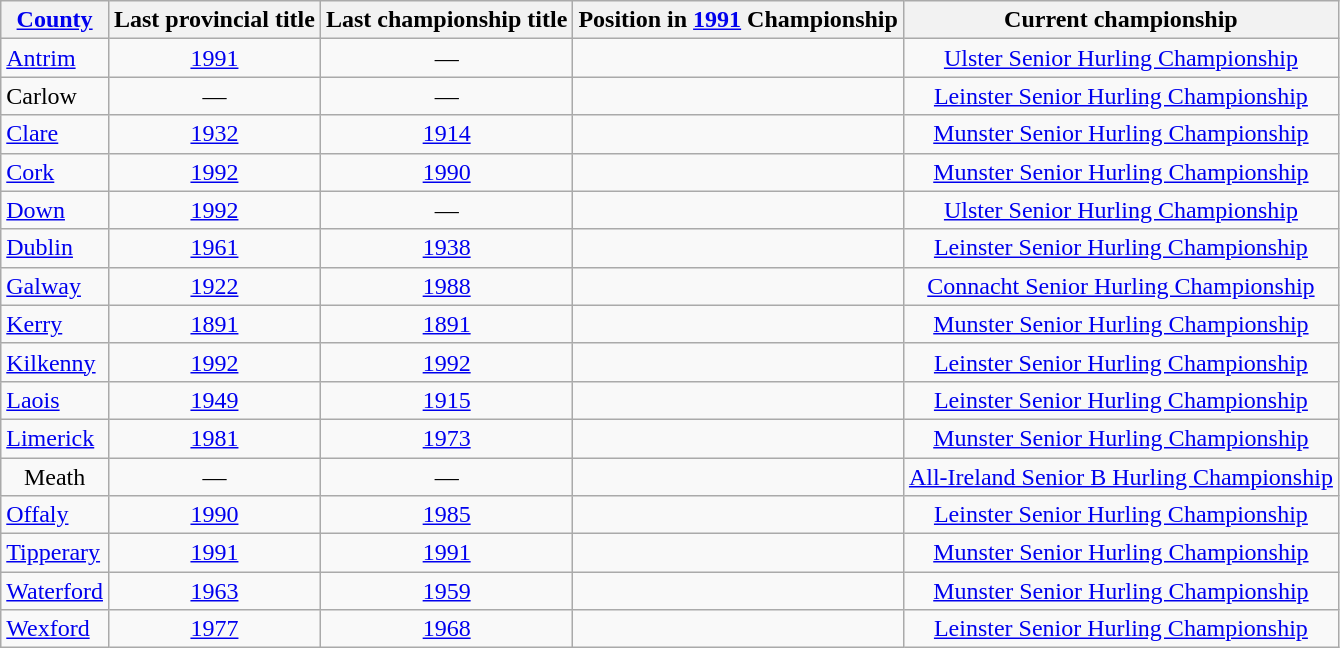<table class="wikitable sortable" style="text-align:center">
<tr>
<th><a href='#'>County</a></th>
<th>Last provincial title</th>
<th>Last championship title</th>
<th>Position in <a href='#'>1991</a> Championship</th>
<th>Current championship</th>
</tr>
<tr>
<td style="text-align:left"> <a href='#'>Antrim</a></td>
<td><a href='#'>1991</a></td>
<td>—</td>
<td></td>
<td><a href='#'>Ulster Senior Hurling Championship</a></td>
</tr>
<tr>
<td style="text-align:left">Carlow</td>
<td>—</td>
<td>—</td>
<td></td>
<td><a href='#'>Leinster Senior Hurling Championship</a></td>
</tr>
<tr>
<td style="text-align:left"> <a href='#'>Clare</a></td>
<td><a href='#'>1932</a></td>
<td><a href='#'>1914</a></td>
<td></td>
<td><a href='#'>Munster Senior Hurling Championship</a></td>
</tr>
<tr>
<td style="text-align:left"> <a href='#'>Cork</a></td>
<td><a href='#'>1992</a></td>
<td><a href='#'>1990</a></td>
<td></td>
<td><a href='#'>Munster Senior Hurling Championship</a></td>
</tr>
<tr>
<td style="text-align:left"> <a href='#'>Down</a></td>
<td><a href='#'>1992</a></td>
<td>—</td>
<td></td>
<td><a href='#'>Ulster Senior Hurling Championship</a></td>
</tr>
<tr>
<td style="text-align:left"> <a href='#'>Dublin</a></td>
<td><a href='#'>1961</a></td>
<td><a href='#'>1938</a></td>
<td></td>
<td><a href='#'>Leinster Senior Hurling Championship</a></td>
</tr>
<tr>
<td style="text-align:left"> <a href='#'>Galway</a></td>
<td><a href='#'>1922</a></td>
<td><a href='#'>1988</a></td>
<td></td>
<td><a href='#'>Connacht Senior Hurling Championship</a></td>
</tr>
<tr>
<td style="text-align:left"> <a href='#'>Kerry</a></td>
<td><a href='#'>1891</a></td>
<td><a href='#'>1891</a></td>
<td></td>
<td><a href='#'>Munster Senior Hurling Championship</a></td>
</tr>
<tr>
<td style="text-align:left"> <a href='#'>Kilkenny</a></td>
<td><a href='#'>1992</a></td>
<td><a href='#'>1992</a></td>
<td></td>
<td><a href='#'>Leinster Senior Hurling Championship</a></td>
</tr>
<tr>
<td style="text-align:left"> <a href='#'>Laois</a></td>
<td><a href='#'>1949</a></td>
<td><a href='#'>1915</a></td>
<td></td>
<td><a href='#'>Leinster Senior Hurling Championship</a></td>
</tr>
<tr>
<td style="text-align:left"> <a href='#'>Limerick</a></td>
<td><a href='#'>1981</a></td>
<td><a href='#'>1973</a></td>
<td></td>
<td><a href='#'>Munster Senior Hurling Championship</a></td>
</tr>
<tr>
<td>Meath</td>
<td>—</td>
<td>—</td>
<td></td>
<td><a href='#'>All-Ireland Senior B Hurling Championship</a></td>
</tr>
<tr>
<td style="text-align:left"> <a href='#'>Offaly</a></td>
<td><a href='#'>1990</a></td>
<td><a href='#'>1985</a></td>
<td></td>
<td><a href='#'>Leinster Senior Hurling Championship</a></td>
</tr>
<tr>
<td style="text-align:left"> <a href='#'>Tipperary</a></td>
<td><a href='#'>1991</a></td>
<td><a href='#'>1991</a></td>
<td></td>
<td><a href='#'>Munster Senior Hurling Championship</a></td>
</tr>
<tr>
<td style="text-align:left"> <a href='#'>Waterford</a></td>
<td><a href='#'>1963</a></td>
<td><a href='#'>1959</a></td>
<td></td>
<td><a href='#'>Munster Senior Hurling Championship</a></td>
</tr>
<tr>
<td style="text-align:left"> <a href='#'>Wexford</a></td>
<td><a href='#'>1977</a></td>
<td><a href='#'>1968</a></td>
<td></td>
<td><a href='#'>Leinster Senior Hurling Championship</a></td>
</tr>
</table>
